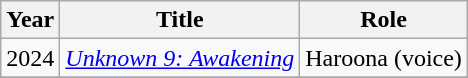<table class="wikitable sortable">
<tr>
<th>Year</th>
<th>Title</th>
<th>Role</th>
</tr>
<tr>
<td>2024</td>
<td><em><a href='#'>Unknown 9: Awakening</a></em></td>
<td>Haroona (voice)</td>
</tr>
<tr>
</tr>
</table>
